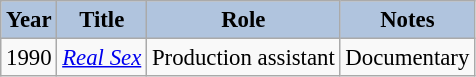<table class="wikitable" style="font-size:95%;">
<tr>
<th style="background:#B0C4DE;">Year</th>
<th style="background:#B0C4DE;">Title</th>
<th style="background:#B0C4DE;">Role</th>
<th style="background:#B0C4DE;">Notes</th>
</tr>
<tr>
<td>1990</td>
<td><em><a href='#'>Real Sex</a></em></td>
<td>Production assistant</td>
<td>Documentary</td>
</tr>
</table>
